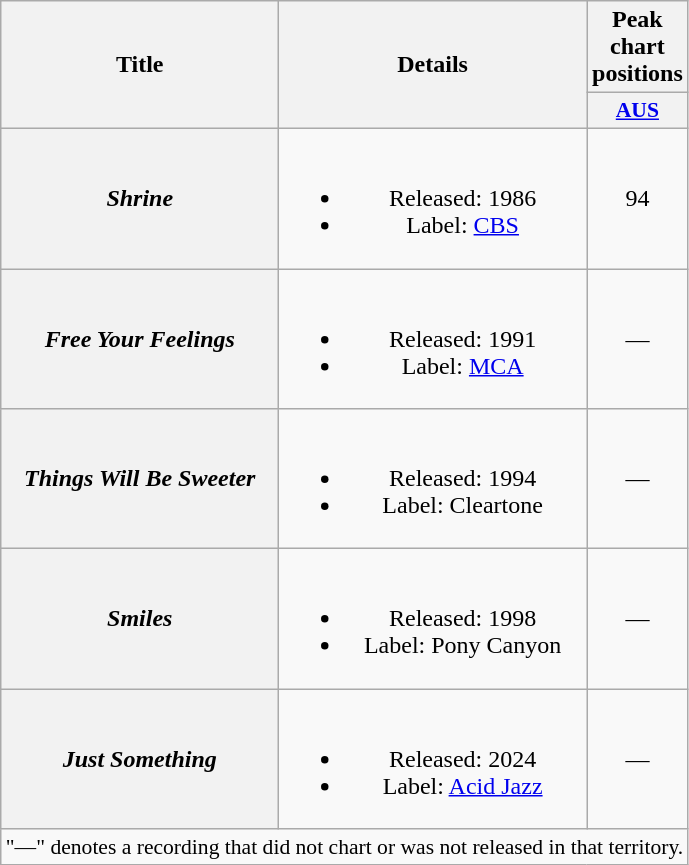<table class="wikitable plainrowheaders" style="text-align:center;">
<tr>
<th scope="col" rowspan="2">Title</th>
<th scope="col" rowspan="2">Details</th>
<th scope="col" colspan="1">Peak chart positions</th>
</tr>
<tr>
<th scope="col" style="width:2.5em;font-size:90%;"><a href='#'>AUS</a><br></th>
</tr>
<tr>
<th scope="row"><em>Shrine</em></th>
<td><br><ul><li>Released: 1986</li><li>Label: <a href='#'>CBS</a></li></ul></td>
<td>94</td>
</tr>
<tr>
<th scope="row"><em>Free Your Feelings</em><br></th>
<td><br><ul><li>Released: 1991</li><li>Label: <a href='#'>MCA</a></li></ul></td>
<td>—</td>
</tr>
<tr>
<th scope="row"><em>Things Will Be Sweeter</em></th>
<td><br><ul><li>Released: 1994</li><li>Label: Cleartone</li></ul></td>
<td>—</td>
</tr>
<tr>
<th scope="row"><em>Smiles</em></th>
<td><br><ul><li>Released: 1998</li><li>Label: Pony Canyon</li></ul></td>
<td>—</td>
</tr>
<tr>
<th scope="row"><em>Just Something</em></th>
<td><br><ul><li>Released: 2024</li><li>Label: <a href='#'>Acid Jazz</a></li></ul></td>
<td>—</td>
</tr>
<tr>
<td colspan="3" style="font-size:90%">"—" denotes a recording that did not chart or was not released in that territory.</td>
</tr>
</table>
